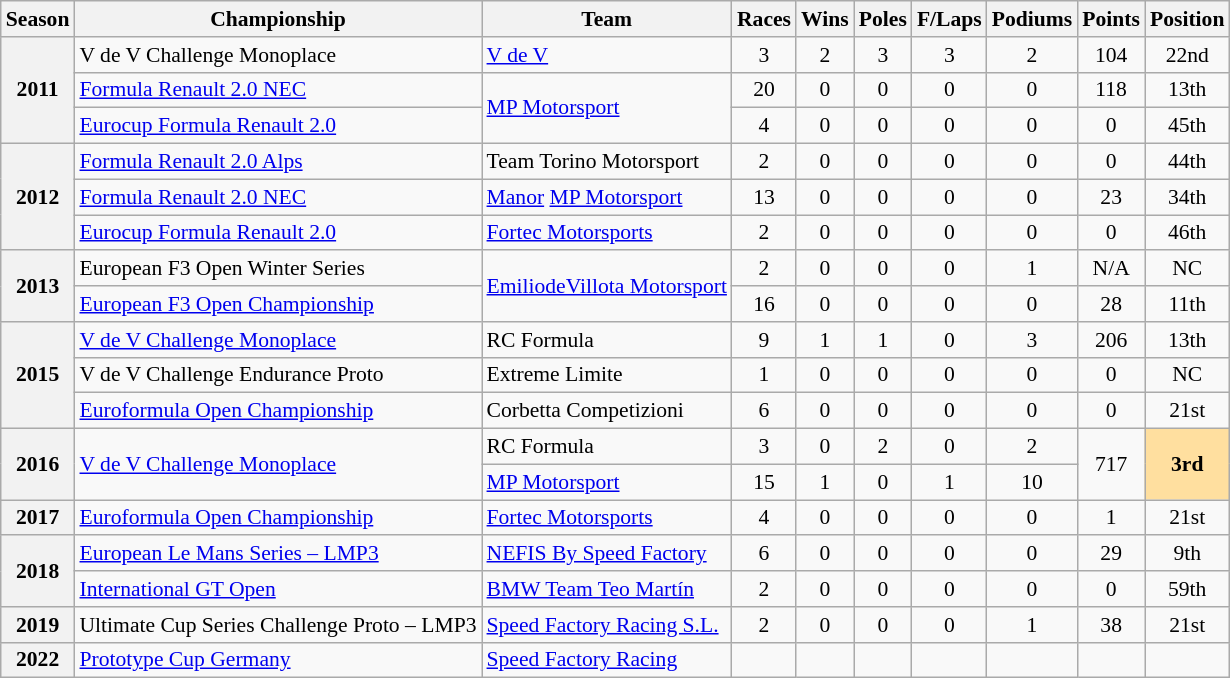<table class="wikitable" style="font-size: 90%; text-align:center">
<tr>
<th>Season</th>
<th>Championship</th>
<th>Team</th>
<th>Races</th>
<th>Wins</th>
<th>Poles</th>
<th>F/Laps</th>
<th>Podiums</th>
<th>Points</th>
<th>Position</th>
</tr>
<tr>
<th rowspan="3">2011</th>
<td align=left>V de V Challenge Monoplace</td>
<td align=left><a href='#'>V de V</a></td>
<td>3</td>
<td>2</td>
<td>3</td>
<td>3</td>
<td>2</td>
<td>104</td>
<td>22nd</td>
</tr>
<tr>
<td align=left><a href='#'>Formula Renault 2.0 NEC</a></td>
<td rowspan="2" align=left><a href='#'>MP Motorsport</a></td>
<td>20</td>
<td>0</td>
<td>0</td>
<td>0</td>
<td>0</td>
<td>118</td>
<td>13th</td>
</tr>
<tr>
<td align=left><a href='#'>Eurocup Formula Renault 2.0</a></td>
<td>4</td>
<td>0</td>
<td>0</td>
<td>0</td>
<td>0</td>
<td>0</td>
<td>45th</td>
</tr>
<tr>
<th rowspan="3">2012</th>
<td align=left><a href='#'>Formula Renault 2.0 Alps</a></td>
<td align=left>Team Torino Motorsport</td>
<td>2</td>
<td>0</td>
<td>0</td>
<td>0</td>
<td>0</td>
<td>0</td>
<td>44th</td>
</tr>
<tr>
<td align=left><a href='#'>Formula Renault 2.0 NEC</a></td>
<td align=left><a href='#'>Manor</a> <a href='#'>MP Motorsport</a></td>
<td>13</td>
<td>0</td>
<td>0</td>
<td>0</td>
<td>0</td>
<td>23</td>
<td>34th</td>
</tr>
<tr>
<td align=left><a href='#'>Eurocup Formula Renault 2.0</a></td>
<td align=left><a href='#'>Fortec Motorsports</a></td>
<td>2</td>
<td>0</td>
<td>0</td>
<td>0</td>
<td>0</td>
<td>0</td>
<td>46th</td>
</tr>
<tr>
<th rowspan="2">2013</th>
<td align=left>European F3 Open Winter Series</td>
<td rowspan="2" align=left><a href='#'>EmiliodeVillota Motorsport</a></td>
<td>2</td>
<td>0</td>
<td>0</td>
<td>0</td>
<td>1</td>
<td>N/A</td>
<td>NC</td>
</tr>
<tr>
<td align=left><a href='#'>European F3 Open Championship</a></td>
<td>16</td>
<td>0</td>
<td>0</td>
<td>0</td>
<td>0</td>
<td>28</td>
<td>11th</td>
</tr>
<tr>
<th rowspan="3">2015</th>
<td align="left"><a href='#'>V de V Challenge Monoplace</a></td>
<td align=left>RC Formula</td>
<td>9</td>
<td>1</td>
<td>1</td>
<td>0</td>
<td>3</td>
<td>206</td>
<td>13th</td>
</tr>
<tr>
<td align="left">V de V Challenge Endurance Proto</td>
<td align=left>Extreme Limite</td>
<td>1</td>
<td>0</td>
<td>0</td>
<td>0</td>
<td>0</td>
<td>0</td>
<td>NC</td>
</tr>
<tr>
<td align=left><a href='#'>Euroformula Open Championship</a></td>
<td align=left>Corbetta Competizioni</td>
<td>6</td>
<td>0</td>
<td>0</td>
<td>0</td>
<td>0</td>
<td>0</td>
<td>21st</td>
</tr>
<tr>
<th rowspan="2">2016</th>
<td rowspan="2" align=left><a href='#'>V de V Challenge Monoplace</a></td>
<td align=left>RC Formula</td>
<td>3</td>
<td>0</td>
<td>2</td>
<td>0</td>
<td>2</td>
<td rowspan="2">717</td>
<td rowspan="2" style="background:#FFDF9F;"><strong>3rd</strong></td>
</tr>
<tr>
<td align=left><a href='#'>MP Motorsport</a></td>
<td>15</td>
<td>1</td>
<td>0</td>
<td>1</td>
<td>10</td>
</tr>
<tr>
<th>2017</th>
<td align="left"><a href='#'>Euroformula Open Championship</a></td>
<td align=left><a href='#'>Fortec Motorsports</a></td>
<td>4</td>
<td>0</td>
<td>0</td>
<td>0</td>
<td>0</td>
<td>1</td>
<td>21st</td>
</tr>
<tr>
<th rowspan="2">2018</th>
<td align="left"><a href='#'>European Le Mans Series – LMP3</a></td>
<td align=left><a href='#'>NEFIS By Speed Factory</a></td>
<td>6</td>
<td>0</td>
<td>0</td>
<td>0</td>
<td>0</td>
<td>29</td>
<td>9th</td>
</tr>
<tr>
<td align=left><a href='#'>International GT Open</a></td>
<td align=left><a href='#'>BMW Team Teo Martín</a></td>
<td>2</td>
<td>0</td>
<td>0</td>
<td>0</td>
<td>0</td>
<td>0</td>
<td>59th</td>
</tr>
<tr>
<th>2019</th>
<td align=left>Ultimate Cup Series Challenge Proto – LMP3</td>
<td align=left><a href='#'>Speed Factory Racing S.L.</a></td>
<td>2</td>
<td>0</td>
<td>0</td>
<td>0</td>
<td>1</td>
<td>38</td>
<td>21st</td>
</tr>
<tr>
<th>2022</th>
<td align=left><a href='#'>Prototype Cup Germany</a></td>
<td align=left><a href='#'>Speed Factory Racing</a></td>
<td></td>
<td></td>
<td></td>
<td></td>
<td></td>
<td></td>
<td></td>
</tr>
</table>
